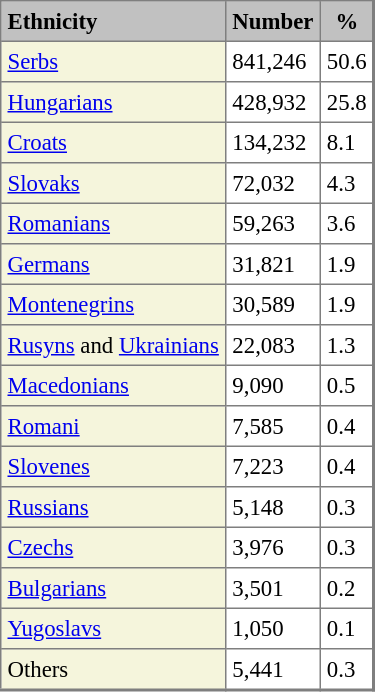<table border=1 cellpadding=4 cellspacing=0 class="toccolours" style="align: left; margin: 0.5em 0 0 0; border-style: solid; border: 1px solid #7f7f7f; border-right-width: 2px; border-bottom-width: 2px; border-collapse: collapse; font-size: 95%;">
<tr>
<td style="background:#c1c1c1;"><strong>Ethnicity</strong></td>
<td colspan=1 style="background:#c1c1c1;" align="center"><strong>Number</strong></td>
<td colspan=1 style="background:#c1c1c1;" align="center"><strong>%</strong></td>
</tr>
<tr>
<td style="background:#F5F5DC;"><a href='#'>Serbs</a></td>
<td>841,246</td>
<td>50.6</td>
</tr>
<tr>
<td style="background:#F5F5DC;"><a href='#'>Hungarians</a></td>
<td>428,932</td>
<td>25.8</td>
</tr>
<tr>
<td style="background:#F5F5DC;"><a href='#'>Croats</a></td>
<td>134,232</td>
<td>8.1</td>
</tr>
<tr>
<td style="background:#F5F5DC;"><a href='#'>Slovaks</a></td>
<td>72,032</td>
<td>4.3</td>
</tr>
<tr>
<td style="background:#F5F5DC;"><a href='#'>Romanians</a></td>
<td>59,263</td>
<td>3.6</td>
</tr>
<tr>
<td style="background:#F5F5DC;"><a href='#'>Germans</a></td>
<td>31,821</td>
<td>1.9</td>
</tr>
<tr>
<td style="background:#F5F5DC;"><a href='#'>Montenegrins</a></td>
<td>30,589</td>
<td>1.9</td>
</tr>
<tr>
<td style="background:#F5F5DC;"><a href='#'>Rusyns</a> and <a href='#'>Ukrainians</a></td>
<td>22,083</td>
<td>1.3</td>
</tr>
<tr>
<td style="background:#F5F5DC;"><a href='#'>Macedonians</a></td>
<td>9,090</td>
<td>0.5</td>
</tr>
<tr>
<td style="background:#F5F5DC;"><a href='#'>Romani</a></td>
<td>7,585</td>
<td>0.4</td>
</tr>
<tr>
<td style="background:#F5F5DC;"><a href='#'>Slovenes</a></td>
<td>7,223</td>
<td>0.4</td>
</tr>
<tr>
<td style="background:#F5F5DC;"><a href='#'>Russians</a></td>
<td>5,148</td>
<td>0.3</td>
</tr>
<tr>
<td style="background:#F5F5DC;"><a href='#'>Czechs</a></td>
<td>3,976</td>
<td>0.3</td>
</tr>
<tr>
<td style="background:#F5F5DC;"><a href='#'>Bulgarians</a></td>
<td>3,501</td>
<td>0.2</td>
</tr>
<tr>
<td style="background:#F5F5DC;"><a href='#'>Yugoslavs</a></td>
<td>1,050</td>
<td>0.1</td>
</tr>
<tr>
<td style="background:#F5F5DC;">Others</td>
<td>5,441</td>
<td>0.3</td>
</tr>
</table>
